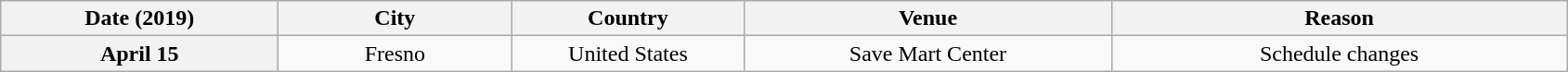<table class="wikitable plainrowheaders" style="text-align:center;">
<tr>
<th scope="col" style="width:12em;">Date (2019)</th>
<th scope="col" style="width:10em;">City</th>
<th scope="col" style="width:10em;">Country</th>
<th scope="col" style="width:16em;">Venue</th>
<th scope="col" style="width:20em;">Reason</th>
</tr>
<tr>
<th scope="row" style="text-align:center;">April 15</th>
<td>Fresno</td>
<td>United States</td>
<td>Save Mart Center</td>
<td>Schedule changes</td>
</tr>
</table>
